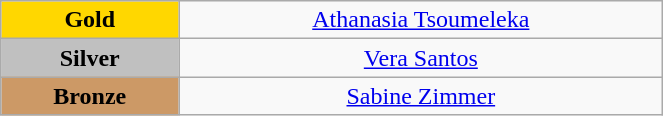<table class="wikitable" style="text-align:center; " width="35%">
<tr>
<td bgcolor="gold"><strong>Gold</strong></td>
<td><a href='#'>Athanasia Tsoumeleka</a><br>  <small><em></em></small></td>
</tr>
<tr>
<td bgcolor="silver"><strong>Silver</strong></td>
<td><a href='#'>Vera Santos</a><br>  <small><em></em></small></td>
</tr>
<tr>
<td bgcolor="CC9966"><strong>Bronze</strong></td>
<td><a href='#'>Sabine Zimmer</a><br>  <small><em></em></small></td>
</tr>
</table>
